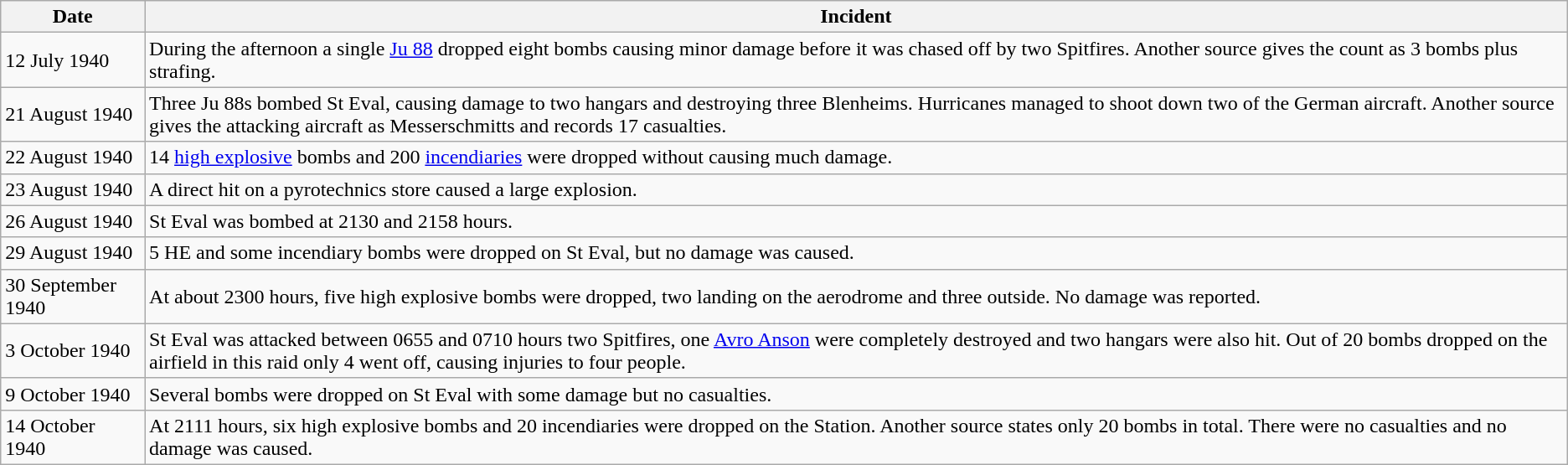<table class="wikitable sortable">
<tr>
<th>Date</th>
<th>Incident</th>
</tr>
<tr>
<td>12 July 1940</td>
<td>During the afternoon a single <a href='#'>Ju 88</a> dropped eight bombs causing minor damage before it was chased off by two Spitfires. Another source gives the count as 3 bombs plus strafing.</td>
</tr>
<tr>
<td>21 August 1940</td>
<td>Three Ju 88s bombed St Eval, causing damage to two hangars and destroying three Blenheims. Hurricanes managed to shoot down two of the German aircraft. Another source gives the attacking aircraft as Messerschmitts and records 17 casualties.</td>
</tr>
<tr>
<td>22 August 1940</td>
<td>14 <a href='#'>high explosive</a> bombs and 200 <a href='#'>incendiaries</a> were dropped without causing much damage.</td>
</tr>
<tr>
<td>23 August 1940</td>
<td>A direct hit on a pyrotechnics store caused a large explosion.</td>
</tr>
<tr>
<td>26 August 1940</td>
<td>St Eval was bombed at 2130 and 2158 hours.</td>
</tr>
<tr>
<td>29 August 1940</td>
<td>5 HE and some incendiary bombs were dropped on St Eval, but no damage was caused.</td>
</tr>
<tr>
<td>30 September 1940</td>
<td>At about 2300 hours, five high explosive bombs were dropped, two landing on the aerodrome and three outside. No damage was reported.</td>
</tr>
<tr>
<td>3 October 1940</td>
<td>St Eval was attacked between 0655 and 0710 hours two Spitfires, one <a href='#'>Avro Anson</a> were completely destroyed and two hangars were also hit. Out of 20 bombs dropped on the airfield in this raid only 4 went off, causing injuries to four people.</td>
</tr>
<tr>
<td>9 October 1940</td>
<td>Several bombs were dropped on St Eval with some damage but no casualties.</td>
</tr>
<tr>
<td>14 October 1940</td>
<td>At 2111 hours, six high explosive bombs and 20 incendiaries were dropped on the Station. Another source states only 20 bombs in total. There were no casualties and no damage was caused.</td>
</tr>
</table>
